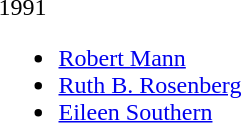<table>
<tr>
<td>1991<br><ul><li><a href='#'>Robert Mann</a></li><li><a href='#'>Ruth B. Rosenberg</a></li><li><a href='#'>Eileen Southern</a></li></ul></td>
</tr>
</table>
